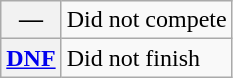<table class="wikitable">
<tr>
<th scope="row">—</th>
<td>Did not compete</td>
</tr>
<tr>
<th scope="row"><a href='#'>DNF</a></th>
<td>Did not finish</td>
</tr>
</table>
